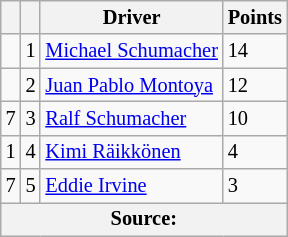<table class="wikitable" style="font-size: 85%;">
<tr>
<th></th>
<th></th>
<th>Driver</th>
<th>Points</th>
</tr>
<tr>
<td></td>
<td align="center">1</td>
<td> <a href='#'>Michael Schumacher</a></td>
<td>14</td>
</tr>
<tr>
<td></td>
<td align="center">2</td>
<td> <a href='#'>Juan Pablo Montoya</a></td>
<td>12</td>
</tr>
<tr>
<td> 7</td>
<td align="center">3</td>
<td> <a href='#'>Ralf Schumacher</a></td>
<td>10</td>
</tr>
<tr>
<td> 1</td>
<td align="center">4</td>
<td> <a href='#'>Kimi Räikkönen</a></td>
<td>4</td>
</tr>
<tr>
<td> 7</td>
<td align="center">5</td>
<td> <a href='#'>Eddie Irvine</a></td>
<td>3</td>
</tr>
<tr>
<th colspan=4>Source: </th>
</tr>
</table>
